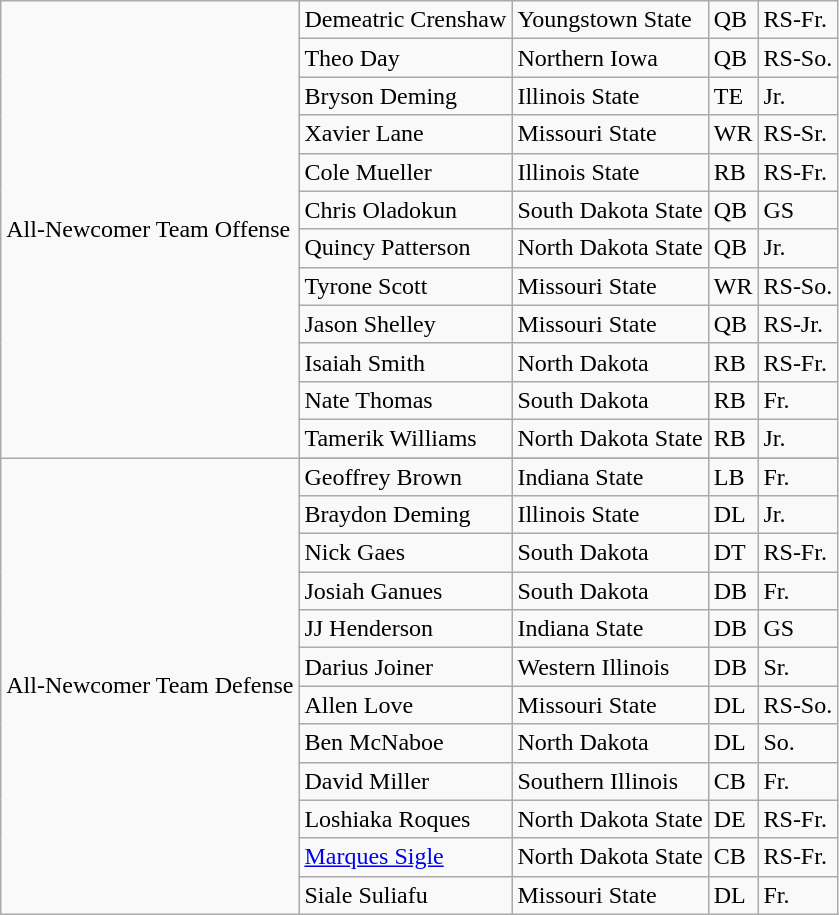<table class="wikitable">
<tr>
<td rowspan=12>All-Newcomer Team Offense</td>
<td>Demeatric Crenshaw</td>
<td>Youngstown State</td>
<td>QB</td>
<td>RS-Fr.</td>
</tr>
<tr>
<td>Theo Day</td>
<td>Northern Iowa</td>
<td>QB</td>
<td>RS-So.</td>
</tr>
<tr>
<td>Bryson Deming</td>
<td>Illinois State</td>
<td>TE</td>
<td>Jr.</td>
</tr>
<tr>
<td>Xavier Lane</td>
<td>Missouri State</td>
<td>WR</td>
<td>RS-Sr.</td>
</tr>
<tr>
<td>Cole Mueller</td>
<td>Illinois State</td>
<td>RB</td>
<td>RS-Fr.</td>
</tr>
<tr>
<td>Chris Oladokun</td>
<td>South Dakota State</td>
<td>QB</td>
<td>GS</td>
</tr>
<tr>
<td>Quincy Patterson</td>
<td>North Dakota State</td>
<td>QB</td>
<td>Jr.</td>
</tr>
<tr>
<td>Tyrone Scott</td>
<td>Missouri State</td>
<td>WR</td>
<td>RS-So.</td>
</tr>
<tr>
<td>Jason Shelley</td>
<td>Missouri State</td>
<td>QB</td>
<td>RS-Jr.</td>
</tr>
<tr>
<td>Isaiah Smith</td>
<td>North Dakota</td>
<td>RB</td>
<td>RS-Fr.</td>
</tr>
<tr>
<td>Nate Thomas</td>
<td>South Dakota</td>
<td>RB</td>
<td>Fr.</td>
</tr>
<tr>
<td>Tamerik Williams</td>
<td>North Dakota State</td>
<td>RB</td>
<td>Jr.</td>
</tr>
<tr>
<td rowspan=13>All-Newcomer Team Defense</td>
</tr>
<tr>
<td>Geoffrey Brown</td>
<td>Indiana State</td>
<td>LB</td>
<td>Fr.</td>
</tr>
<tr>
<td>Braydon Deming</td>
<td>Illinois State</td>
<td>DL</td>
<td>Jr.</td>
</tr>
<tr>
<td>Nick Gaes</td>
<td>South Dakota</td>
<td>DT</td>
<td>RS-Fr.</td>
</tr>
<tr>
<td>Josiah Ganues</td>
<td>South Dakota</td>
<td>DB</td>
<td>Fr.</td>
</tr>
<tr>
<td>JJ Henderson</td>
<td>Indiana State</td>
<td>DB</td>
<td>GS</td>
</tr>
<tr>
<td>Darius Joiner</td>
<td>Western Illinois</td>
<td>DB</td>
<td>Sr.</td>
</tr>
<tr>
<td>Allen Love</td>
<td>Missouri State</td>
<td>DL</td>
<td>RS-So.</td>
</tr>
<tr>
<td>Ben McNaboe</td>
<td>North Dakota</td>
<td>DL</td>
<td>So.</td>
</tr>
<tr>
<td>David Miller</td>
<td>Southern Illinois</td>
<td>CB</td>
<td>Fr.</td>
</tr>
<tr>
<td>Loshiaka Roques</td>
<td>North Dakota State</td>
<td>DE</td>
<td>RS-Fr.</td>
</tr>
<tr>
<td><a href='#'>Marques Sigle</a></td>
<td>North Dakota State</td>
<td>CB</td>
<td>RS-Fr.</td>
</tr>
<tr>
<td>Siale Suliafu</td>
<td>Missouri State</td>
<td>DL</td>
<td>Fr.</td>
</tr>
</table>
